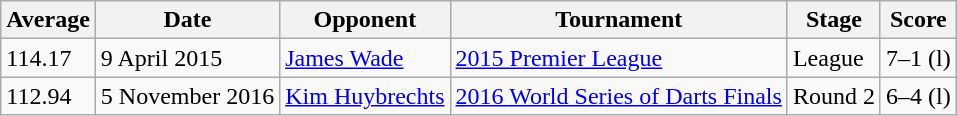<table class="wikitable">
<tr>
<th>Average</th>
<th>Date</th>
<th>Opponent</th>
<th>Tournament</th>
<th>Stage</th>
<th>Score</th>
</tr>
<tr>
<td>114.17</td>
<td>9 April 2015</td>
<td> <a href='#'>James Wade</a></td>
<td><a href='#'>2015 Premier League</a></td>
<td>League</td>
<td>7–1 (l)</td>
</tr>
<tr>
<td>112.94</td>
<td>5 November 2016</td>
<td> <a href='#'>Kim Huybrechts</a></td>
<td><a href='#'>2016 World Series of Darts Finals</a></td>
<td>Round 2</td>
<td>6–4 (l)</td>
</tr>
</table>
